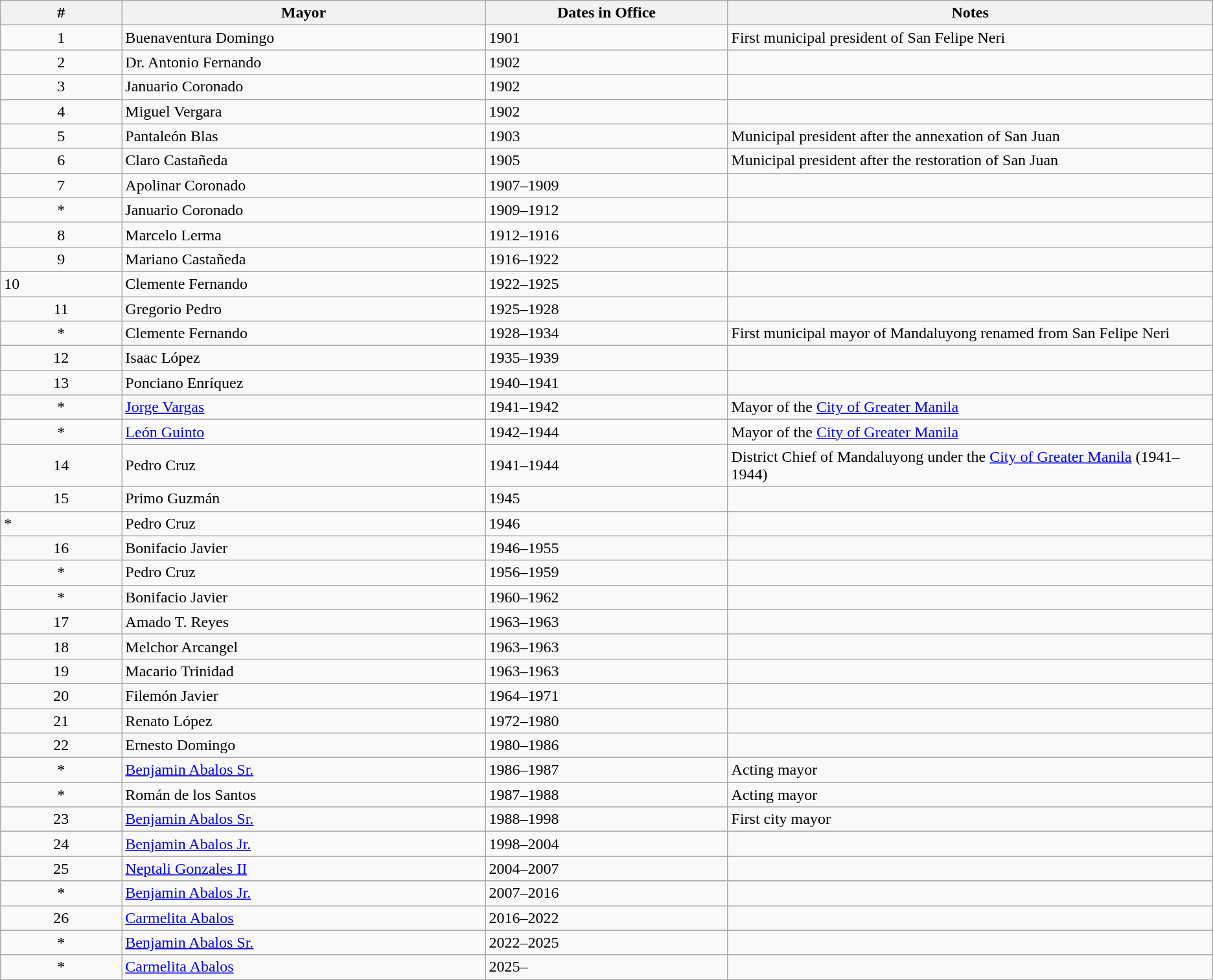<table class="wikitable">
<tr align=center valign=top>
<th>#</th>
<th width = "30%">Mayor</th>
<th width = "20%">Dates in Office</th>
<th width = "40%">Notes</th>
</tr>
<tr>
<td align=center>1</td>
<td>Buenaventura Domingo</td>
<td>1901</td>
<td>First municipal president of San Felipe Neri</td>
</tr>
<tr>
<td align=center>2</td>
<td>Dr. Antonio Fernando</td>
<td>1902</td>
<td></td>
</tr>
<tr>
<td align=center>3</td>
<td>Januario Coronado</td>
<td>1902</td>
<td></td>
</tr>
<tr>
<td align=center>4</td>
<td>Miguel Vergara</td>
<td>1902</td>
<td></td>
</tr>
<tr>
<td align=center>5</td>
<td>Pantaleón Blas</td>
<td>1903</td>
<td>Municipal president after the annexation of San Juan</td>
</tr>
<tr>
<td align=center>6</td>
<td>Claro Castañeda</td>
<td>1905</td>
<td>Municipal president after the restoration of San Juan</td>
</tr>
<tr>
<td align=center>7</td>
<td>Apolinar Coronado</td>
<td>1907–1909</td>
<td></td>
</tr>
<tr>
<td align=center>*</td>
<td>Januario Coronado</td>
<td>1909–1912</td>
<td></td>
</tr>
<tr>
<td align=center>8</td>
<td>Marcelo Lerma</td>
<td>1912–1916</td>
<td></td>
</tr>
<tr>
<td align=center>9</td>
<td>Mariano Castañeda</td>
<td>1916–1922</td>
<td></td>
</tr>
<tr>
<td>10</td>
<td>Clemente Fernando</td>
<td>1922–1925</td>
<td></td>
</tr>
<tr>
<td align="center">11</td>
<td>Gregorio Pedro</td>
<td>1925–1928</td>
<td></td>
</tr>
<tr>
<td align="center">*</td>
<td>Clemente Fernando</td>
<td>1928–1934</td>
<td>First municipal mayor of Mandaluyong renamed from San Felipe Neri</td>
</tr>
<tr>
<td align=center>12</td>
<td>Isaac López</td>
<td>1935–1939</td>
<td></td>
</tr>
<tr>
<td align=center>13</td>
<td>Ponciano Enríquez</td>
<td>1940–1941</td>
<td></td>
</tr>
<tr>
<td align=center>*</td>
<td><a href='#'>Jorge Vargas</a></td>
<td>1941–1942</td>
<td>Mayor of the <a href='#'>City of Greater Manila</a></td>
</tr>
<tr>
<td align=center>*</td>
<td><a href='#'>León Guinto</a></td>
<td>1942–1944</td>
<td>Mayor of the <a href='#'>City of Greater Manila</a></td>
</tr>
<tr>
<td align=center>14</td>
<td>Pedro Cruz</td>
<td>1941–1944</td>
<td>District Chief of Mandaluyong under the <a href='#'>City of Greater Manila</a> (1941–1944)</td>
</tr>
<tr>
<td align=center>15</td>
<td>Primo Guzmán</td>
<td>1945</td>
<td></td>
</tr>
<tr>
<td>*</td>
<td>Pedro Cruz</td>
<td>1946</td>
<td></td>
</tr>
<tr>
<td align=center>16</td>
<td>Bonifacio Javier</td>
<td>1946–1955</td>
<td></td>
</tr>
<tr>
<td align=center>*</td>
<td>Pedro Cruz</td>
<td>1956–1959</td>
<td></td>
</tr>
<tr>
<td align=center>*</td>
<td>Bonifacio Javier</td>
<td>1960–1962</td>
<td></td>
</tr>
<tr>
<td align=center>17</td>
<td>Amado T. Reyes</td>
<td>1963–1963</td>
<td></td>
</tr>
<tr>
<td align=center>18</td>
<td>Melchor Arcangel</td>
<td>1963–1963</td>
<td></td>
</tr>
<tr>
<td align=center>19</td>
<td>Macario Trinidad</td>
<td>1963–1963</td>
<td></td>
</tr>
<tr>
<td align=center>20</td>
<td>Filemón Javier</td>
<td>1964–1971</td>
<td></td>
</tr>
<tr>
<td align=center>21</td>
<td>Renato López</td>
<td>1972–1980</td>
<td></td>
</tr>
<tr>
<td align=center>22</td>
<td>Ernesto Domingo</td>
<td>1980–1986</td>
<td></td>
</tr>
<tr>
<td align=center>*</td>
<td><a href='#'>Benjamin Abalos Sr.</a></td>
<td>1986–1987</td>
<td>Acting mayor</td>
</tr>
<tr>
<td align=center>*</td>
<td>Román de los Santos</td>
<td>1987–1988</td>
<td>Acting mayor</td>
</tr>
<tr>
<td align=center>23</td>
<td><a href='#'>Benjamin Abalos Sr.</a></td>
<td>1988–1998</td>
<td>First city mayor</td>
</tr>
<tr>
<td align=center>24</td>
<td><a href='#'>Benjamin Abalos Jr.</a></td>
<td>1998–2004</td>
<td></td>
</tr>
<tr>
<td align=center>25</td>
<td><a href='#'>Neptali Gonzales II</a></td>
<td>2004–2007</td>
<td></td>
</tr>
<tr>
<td align=center>*</td>
<td><a href='#'>Benjamin Abalos Jr.</a></td>
<td>2007–2016</td>
<td></td>
</tr>
<tr>
<td align=center>26</td>
<td><a href='#'>Carmelita Abalos</a></td>
<td>2016–2022</td>
<td></td>
</tr>
<tr>
<td align=center>*</td>
<td><a href='#'>Benjamin Abalos Sr.</a></td>
<td>2022–2025</td>
<td></td>
</tr>
<tr>
<td align=center>*</td>
<td><a href='#'>Carmelita Abalos</a></td>
<td>2025–</td>
<td></td>
</tr>
</table>
